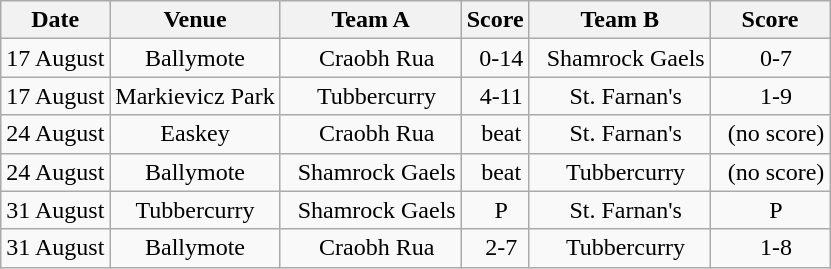<table class="wikitable">
<tr>
<th>Date</th>
<th>Venue</th>
<th>Team A</th>
<th>Score</th>
<th>Team B</th>
<th>Score</th>
</tr>
<tr align="center">
<td>17 August</td>
<td>Ballymote</td>
<td>  Craobh Rua</td>
<td>  0-14</td>
<td>  Shamrock Gaels</td>
<td>  0-7</td>
</tr>
<tr align="center">
<td>17 August</td>
<td>Markievicz Park</td>
<td>  Tubbercurry</td>
<td>  4-11</td>
<td>  St. Farnan's</td>
<td>  1-9</td>
</tr>
<tr align="center">
<td>24 August</td>
<td>Easkey</td>
<td>  Craobh Rua</td>
<td>  beat</td>
<td>  St. Farnan's</td>
<td>  (no score)</td>
</tr>
<tr align="center">
<td>24 August</td>
<td>Ballymote</td>
<td>  Shamrock Gaels</td>
<td>  beat</td>
<td>  Tubbercurry</td>
<td>  (no score)</td>
</tr>
<tr align="center">
<td>31 August</td>
<td>Tubbercurry</td>
<td>  Shamrock Gaels</td>
<td>  P</td>
<td>  St. Farnan's</td>
<td>  P</td>
</tr>
<tr align="center">
<td>31 August</td>
<td>Ballymote</td>
<td>  Craobh Rua</td>
<td>  2-7</td>
<td>  Tubbercurry</td>
<td>  1-8</td>
</tr>
</table>
